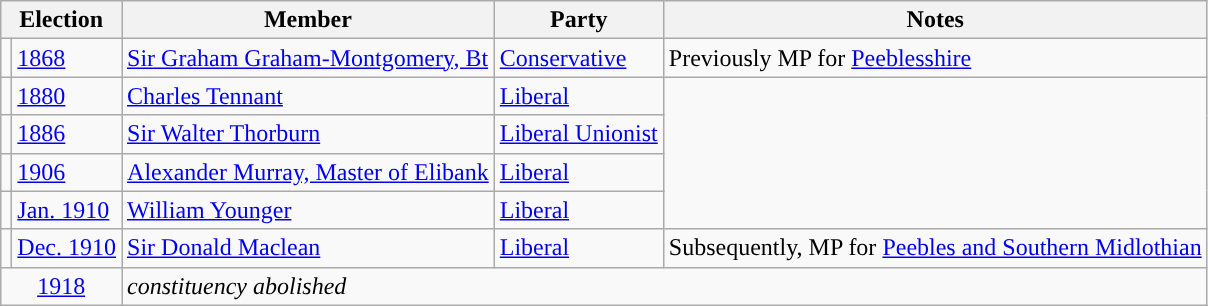<table class="wikitable">
<tr>
<th colspan="2">Election</th>
<th>Member</th>
<th>Party</th>
<th>Notes</th>
</tr>
<tr>
<td style="color:inherit;background-color: "></td>
<td><a href='#'>1868</a></td>
<td><a href='#'>Sir Graham Graham-Montgomery, Bt</a></td>
<td><a href='#'>Conservative</a></td>
<td>Previously MP for <a href='#'>Peeblesshire</a></td>
</tr>
<tr>
<td style="color:inherit;background-color: "></td>
<td><a href='#'>1880</a></td>
<td><a href='#'>Charles Tennant</a></td>
<td><a href='#'>Liberal</a></td>
</tr>
<tr>
<td style="color:inherit;background-color: "></td>
<td><a href='#'>1886</a></td>
<td><a href='#'>Sir Walter Thorburn</a></td>
<td><a href='#'>Liberal Unionist</a></td>
</tr>
<tr>
<td style="color:inherit;background-color: "></td>
<td><a href='#'>1906</a></td>
<td><a href='#'>Alexander Murray, Master of Elibank</a></td>
<td><a href='#'>Liberal</a></td>
</tr>
<tr>
<td style="color:inherit;background-color: "></td>
<td><a href='#'>Jan. 1910</a></td>
<td><a href='#'>William Younger</a></td>
<td><a href='#'>Liberal</a></td>
</tr>
<tr>
<td style="color:inherit;background-color: "></td>
<td><a href='#'>Dec. 1910</a></td>
<td><a href='#'>Sir Donald Maclean</a></td>
<td><a href='#'>Liberal</a></td>
<td>Subsequently, MP for <a href='#'>Peebles and Southern Midlothian</a></td>
</tr>
<tr>
<td colspan="2" align="center"><a href='#'>1918</a></td>
<td colspan="3"><em>constituency abolished</em></td>
</tr>
</table>
